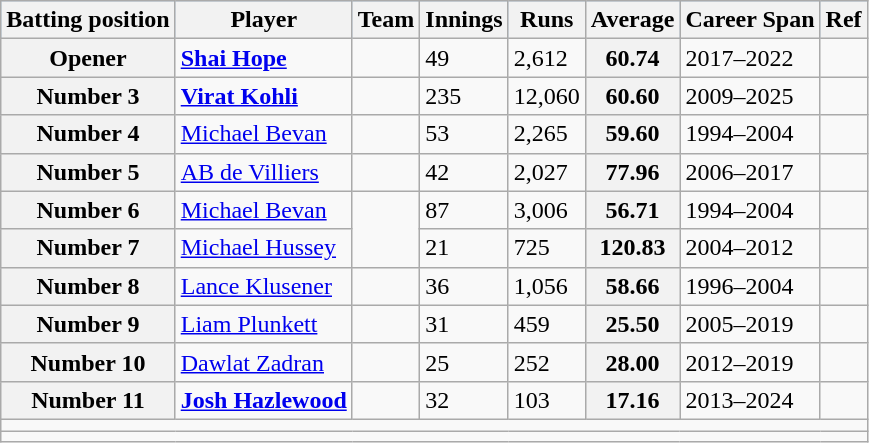<table class="wikitable plainrowheaders sortable">
<tr style="background:#9cf;">
<th>Batting position</th>
<th>Player</th>
<th>Team</th>
<th>Innings</th>
<th>Runs</th>
<th>Average</th>
<th>Career Span</th>
<th>Ref</th>
</tr>
<tr>
<th scope="row">Opener</th>
<td><strong><a href='#'>Shai Hope</a></strong></td>
<td></td>
<td>49</td>
<td>2,612</td>
<th>60.74</th>
<td>2017–2022</td>
<td></td>
</tr>
<tr>
<th scope="row">Number 3</th>
<td><strong><a href='#'>Virat Kohli</a></strong></td>
<td></td>
<td>235</td>
<td>12,060</td>
<th>60.60</th>
<td>2009–2025</td>
<td></td>
</tr>
<tr>
<th scope="row">Number 4</th>
<td><a href='#'>Michael Bevan</a></td>
<td></td>
<td>53</td>
<td>2,265</td>
<th>59.60</th>
<td>1994–2004</td>
<td></td>
</tr>
<tr>
<th scope="row">Number 5</th>
<td><a href='#'>AB de Villiers</a></td>
<td></td>
<td>42</td>
<td>2,027</td>
<th>77.96</th>
<td>2006–2017</td>
<td></td>
</tr>
<tr>
<th scope="row">Number 6</th>
<td><a href='#'>Michael Bevan</a></td>
<td rowspan=2></td>
<td>87</td>
<td>3,006</td>
<th>56.71</th>
<td>1994–2004</td>
<td></td>
</tr>
<tr>
<th scope="row">Number 7</th>
<td><a href='#'>Michael Hussey</a></td>
<td>21</td>
<td>725</td>
<th>120.83</th>
<td>2004–2012</td>
<td></td>
</tr>
<tr>
<th scope="row">Number 8</th>
<td><a href='#'>Lance Klusener</a></td>
<td></td>
<td>36</td>
<td>1,056</td>
<th>58.66</th>
<td>1996–2004</td>
<td></td>
</tr>
<tr>
<th scope="row">Number 9</th>
<td><a href='#'>Liam Plunkett</a></td>
<td></td>
<td>31</td>
<td>459</td>
<th>25.50</th>
<td>2005–2019</td>
<td></td>
</tr>
<tr>
<th scope="row">Number 10</th>
<td><a href='#'>Dawlat Zadran</a></td>
<td></td>
<td>25</td>
<td>252</td>
<th>28.00</th>
<td>2012–2019</td>
<td></td>
</tr>
<tr>
<th scope="row">Number 11</th>
<td><strong><a href='#'>Josh Hazlewood</a></strong></td>
<td></td>
<td>32</td>
<td>103</td>
<th>17.16</th>
<td>2013–2024</td>
<td></td>
</tr>
<tr class=sortbottom>
<td colspan=8></td>
</tr>
<tr>
<td colspan=8></td>
</tr>
</table>
